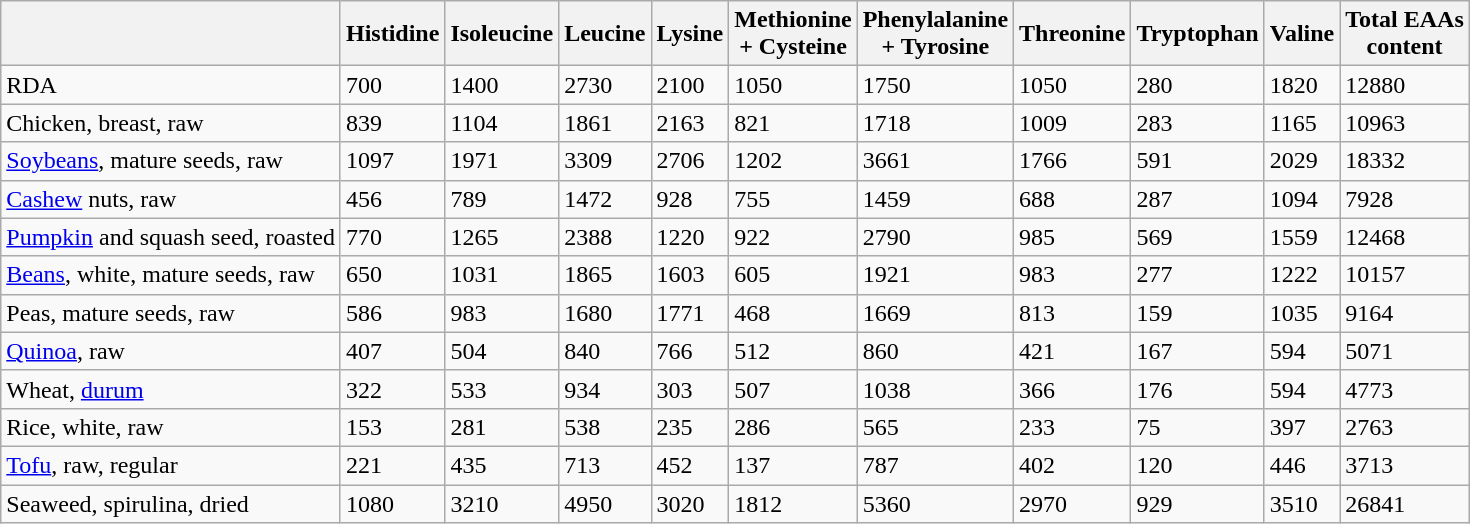<table class="wikitable">
<tr>
<th></th>
<th>Histidine</th>
<th>Isoleucine</th>
<th>Leucine</th>
<th>Lysine</th>
<th>Methionine<br>+ Cysteine</th>
<th>Phenylalanine<br>+ Tyrosine</th>
<th>Threonine</th>
<th>Tryptophan</th>
<th>Valine</th>
<th>Total EAAs<br>content</th>
</tr>
<tr>
<td>RDA</td>
<td>700</td>
<td>1400</td>
<td>2730</td>
<td>2100</td>
<td>1050</td>
<td>1750</td>
<td>1050</td>
<td>280</td>
<td>1820</td>
<td>12880</td>
</tr>
<tr>
<td>Chicken, breast, raw</td>
<td>839</td>
<td>1104</td>
<td>1861</td>
<td>2163</td>
<td>821</td>
<td>1718</td>
<td>1009</td>
<td>283</td>
<td>1165</td>
<td>10963</td>
</tr>
<tr>
<td><a href='#'>Soybeans</a>, mature seeds, raw</td>
<td>1097</td>
<td>1971</td>
<td>3309</td>
<td>2706</td>
<td>1202</td>
<td>3661</td>
<td>1766</td>
<td>591</td>
<td>2029</td>
<td>18332</td>
</tr>
<tr>
<td><a href='#'>Cashew</a> nuts, raw</td>
<td>456</td>
<td>789</td>
<td>1472</td>
<td>928</td>
<td>755</td>
<td>1459</td>
<td>688</td>
<td>287</td>
<td>1094</td>
<td>7928</td>
</tr>
<tr>
<td><a href='#'>Pumpkin</a> and squash seed, roasted</td>
<td>770</td>
<td>1265</td>
<td>2388</td>
<td>1220</td>
<td>922</td>
<td>2790</td>
<td>985</td>
<td>569</td>
<td>1559</td>
<td>12468</td>
</tr>
<tr>
<td><a href='#'>Beans</a>, white, mature seeds, raw</td>
<td>650</td>
<td>1031</td>
<td>1865</td>
<td>1603</td>
<td>605</td>
<td>1921</td>
<td>983</td>
<td>277</td>
<td>1222</td>
<td>10157</td>
</tr>
<tr>
<td>Peas, mature seeds, raw</td>
<td>586</td>
<td>983</td>
<td>1680</td>
<td>1771</td>
<td>468</td>
<td>1669</td>
<td>813</td>
<td>159</td>
<td>1035</td>
<td>9164</td>
</tr>
<tr>
<td><a href='#'>Quinoa</a>, raw</td>
<td>407</td>
<td>504</td>
<td>840</td>
<td>766</td>
<td>512</td>
<td>860</td>
<td>421</td>
<td>167</td>
<td>594</td>
<td>5071</td>
</tr>
<tr>
<td>Wheat, <a href='#'>durum</a></td>
<td>322</td>
<td>533</td>
<td>934</td>
<td>303</td>
<td>507</td>
<td>1038</td>
<td>366</td>
<td>176</td>
<td>594</td>
<td>4773</td>
</tr>
<tr>
<td>Rice, white, raw</td>
<td>153</td>
<td>281</td>
<td>538</td>
<td>235</td>
<td>286</td>
<td>565</td>
<td>233</td>
<td>75</td>
<td>397</td>
<td>2763</td>
</tr>
<tr>
<td><a href='#'>Tofu</a>, raw, regular</td>
<td>221</td>
<td>435</td>
<td>713</td>
<td>452</td>
<td>137</td>
<td>787</td>
<td>402</td>
<td>120</td>
<td>446</td>
<td>3713</td>
</tr>
<tr>
<td>Seaweed, spirulina, dried</td>
<td>1080</td>
<td>3210</td>
<td>4950</td>
<td>3020</td>
<td>1812</td>
<td>5360</td>
<td>2970</td>
<td>929</td>
<td>3510</td>
<td>26841</td>
</tr>
</table>
